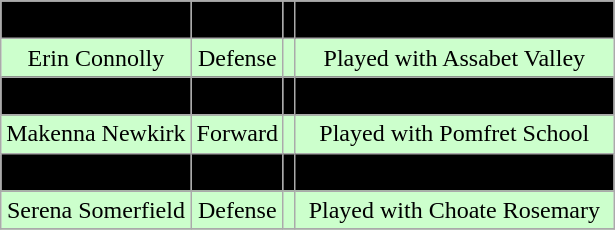<table class="wikitable">
<tr align="center">
</tr>
<tr align="center" bgcolor=" ">
<td>Grace Bizal</td>
<td>Defense</td>
<td></td>
<td>Played with U18 National Team</td>
</tr>
<tr align="center" bgcolor="#ccffcc">
<td>Erin Connolly</td>
<td>Defense</td>
<td></td>
<td>Played with Assabet Valley</td>
</tr>
<tr align="center" bgcolor=" ">
<td>Ryan Little</td>
<td>Forward</td>
<td></td>
<td>Shattuck-St. Mary's</td>
</tr>
<tr align="center" bgcolor="#ccffcc">
<td>Makenna Newkirk</td>
<td>Forward</td>
<td></td>
<td>Played with Pomfret School</td>
</tr>
<tr align="center" bgcolor=" ">
<td>Molly Slowe</td>
<td>Forward</td>
<td></td>
<td>Played with Assabet Valley</td>
</tr>
<tr align="center" bgcolor="#ccffcc">
<td>Serena Somerfield</td>
<td>Defense</td>
<td></td>
<td>Played with Choate Rosemary</td>
</tr>
<tr align="center" bgcolor=" ">
</tr>
</table>
